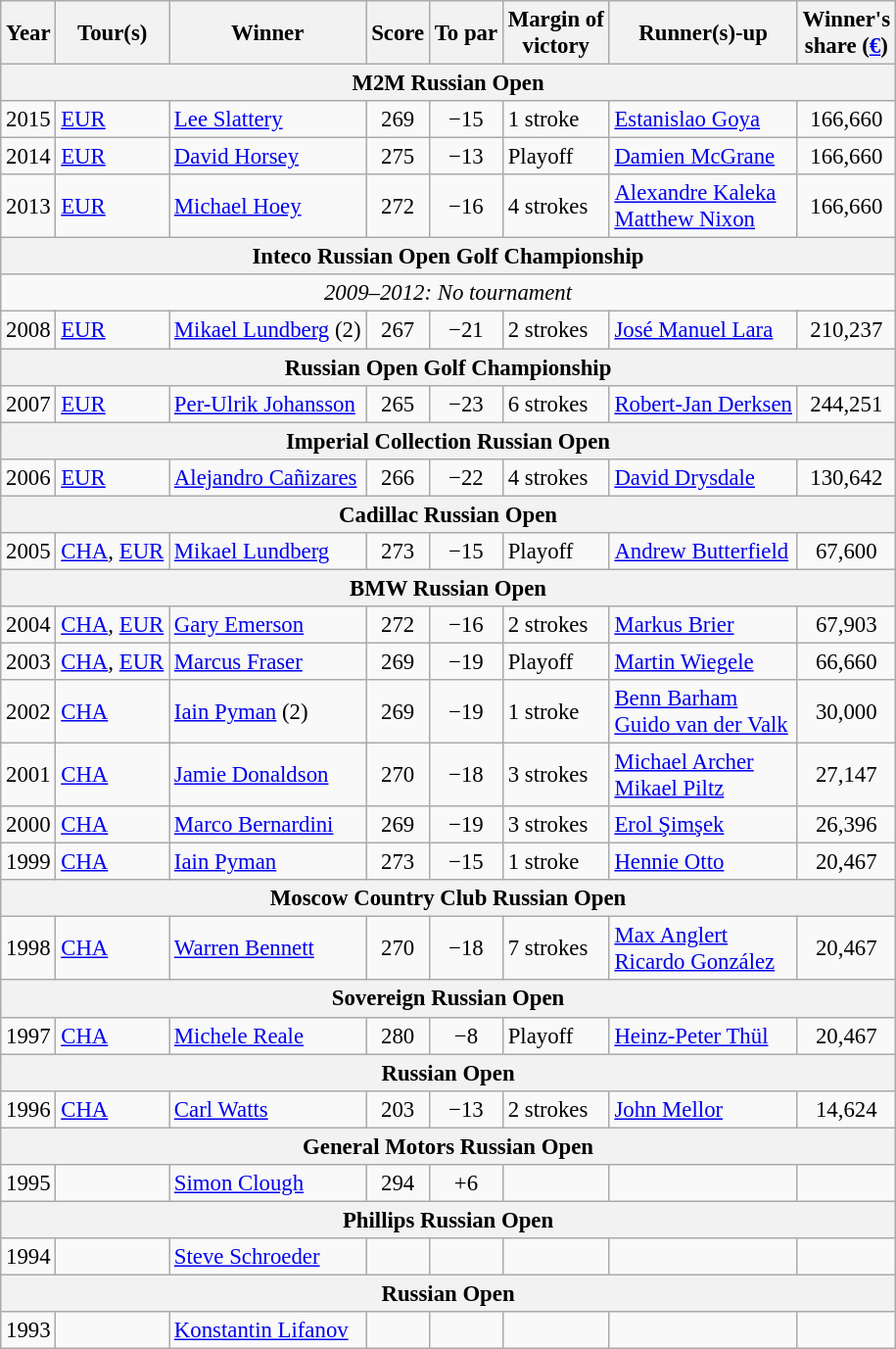<table class="wikitable" style="font-size:95%">
<tr>
<th>Year</th>
<th>Tour(s)</th>
<th>Winner</th>
<th>Score</th>
<th>To par</th>
<th>Margin of<br>victory</th>
<th>Runner(s)-up</th>
<th>Winner's<br>share (<a href='#'>€</a>)</th>
</tr>
<tr>
<th colspan=8>M2M Russian Open</th>
</tr>
<tr>
<td>2015</td>
<td><a href='#'>EUR</a></td>
<td> <a href='#'>Lee Slattery</a></td>
<td align=center>269</td>
<td align=center>−15</td>
<td>1 stroke</td>
<td> <a href='#'>Estanislao Goya</a></td>
<td align=center>166,660</td>
</tr>
<tr>
<td>2014</td>
<td><a href='#'>EUR</a></td>
<td> <a href='#'>David Horsey</a></td>
<td align=center>275</td>
<td align=center>−13</td>
<td>Playoff</td>
<td> <a href='#'>Damien McGrane</a></td>
<td align=center>166,660</td>
</tr>
<tr>
<td>2013</td>
<td><a href='#'>EUR</a></td>
<td> <a href='#'>Michael Hoey</a></td>
<td align=center>272</td>
<td align=center>−16</td>
<td>4 strokes</td>
<td> <a href='#'>Alexandre Kaleka</a><br> <a href='#'>Matthew Nixon</a></td>
<td align=center>166,660</td>
</tr>
<tr>
<th colspan=8>Inteco Russian Open Golf Championship</th>
</tr>
<tr>
<td colspan=8 align=center><em>2009–2012: No tournament</em></td>
</tr>
<tr>
<td>2008</td>
<td><a href='#'>EUR</a></td>
<td> <a href='#'>Mikael Lundberg</a> (2)</td>
<td align=center>267</td>
<td align=center>−21</td>
<td>2 strokes</td>
<td> <a href='#'>José Manuel Lara</a></td>
<td align=center>210,237</td>
</tr>
<tr>
<th colspan=8>Russian Open Golf Championship</th>
</tr>
<tr>
<td>2007</td>
<td><a href='#'>EUR</a></td>
<td> <a href='#'>Per-Ulrik Johansson</a></td>
<td align=center>265</td>
<td align=center>−23</td>
<td>6 strokes</td>
<td> <a href='#'>Robert-Jan Derksen</a></td>
<td align=center>244,251</td>
</tr>
<tr>
<th colspan=8>Imperial Collection Russian Open</th>
</tr>
<tr>
<td>2006</td>
<td><a href='#'>EUR</a></td>
<td> <a href='#'>Alejandro Cañizares</a></td>
<td align=center>266</td>
<td align=center>−22</td>
<td>4 strokes</td>
<td> <a href='#'>David Drysdale</a></td>
<td align=center>130,642</td>
</tr>
<tr>
<th colspan=8>Cadillac Russian Open</th>
</tr>
<tr>
<td>2005</td>
<td><a href='#'>CHA</a>, <a href='#'>EUR</a></td>
<td> <a href='#'>Mikael Lundberg</a></td>
<td align=center>273</td>
<td align=center>−15</td>
<td>Playoff</td>
<td> <a href='#'>Andrew Butterfield</a></td>
<td align=center>67,600</td>
</tr>
<tr>
<th colspan=8>BMW Russian Open</th>
</tr>
<tr>
<td>2004</td>
<td><a href='#'>CHA</a>, <a href='#'>EUR</a></td>
<td> <a href='#'>Gary Emerson</a></td>
<td align=center>272</td>
<td align=center>−16</td>
<td>2 strokes</td>
<td> <a href='#'>Markus Brier</a></td>
<td align=center>67,903</td>
</tr>
<tr>
<td>2003</td>
<td><a href='#'>CHA</a>, <a href='#'>EUR</a></td>
<td> <a href='#'>Marcus Fraser</a></td>
<td align=center>269</td>
<td align=center>−19</td>
<td>Playoff</td>
<td> <a href='#'>Martin Wiegele</a></td>
<td align=center>66,660</td>
</tr>
<tr>
<td>2002</td>
<td><a href='#'>CHA</a></td>
<td> <a href='#'>Iain Pyman</a> (2)</td>
<td align=center>269</td>
<td align=center>−19</td>
<td>1 stroke</td>
<td> <a href='#'>Benn Barham</a><br> <a href='#'>Guido van der Valk</a></td>
<td align=center>30,000</td>
</tr>
<tr>
<td>2001</td>
<td><a href='#'>CHA</a></td>
<td> <a href='#'>Jamie Donaldson</a></td>
<td align=center>270</td>
<td align=center>−18</td>
<td>3 strokes</td>
<td> <a href='#'>Michael Archer</a><br> <a href='#'>Mikael Piltz</a></td>
<td align=center>27,147</td>
</tr>
<tr>
<td>2000</td>
<td><a href='#'>CHA</a></td>
<td> <a href='#'>Marco Bernardini</a></td>
<td align=center>269</td>
<td align=center>−19</td>
<td>3 strokes</td>
<td> <a href='#'>Erol Şimşek</a></td>
<td align=center>26,396</td>
</tr>
<tr>
<td>1999</td>
<td><a href='#'>CHA</a></td>
<td> <a href='#'>Iain Pyman</a></td>
<td align=center>273</td>
<td align=center>−15</td>
<td>1 stroke</td>
<td> <a href='#'>Hennie Otto</a></td>
<td align=center>20,467</td>
</tr>
<tr>
<th colspan=8>Moscow Country Club Russian Open</th>
</tr>
<tr>
<td>1998</td>
<td><a href='#'>CHA</a></td>
<td> <a href='#'>Warren Bennett</a></td>
<td align=center>270</td>
<td align=center>−18</td>
<td>7 strokes</td>
<td> <a href='#'>Max Anglert</a><br> <a href='#'>Ricardo González</a></td>
<td align=center>20,467</td>
</tr>
<tr>
<th colspan=8>Sovereign Russian Open</th>
</tr>
<tr>
<td>1997</td>
<td><a href='#'>CHA</a></td>
<td> <a href='#'>Michele Reale</a></td>
<td align=center>280</td>
<td align=center>−8</td>
<td>Playoff</td>
<td> <a href='#'>Heinz-Peter Thül</a></td>
<td align=center>20,467</td>
</tr>
<tr>
<th colspan=8>Russian Open</th>
</tr>
<tr>
<td>1996</td>
<td><a href='#'>CHA</a></td>
<td> <a href='#'>Carl Watts</a></td>
<td align=center>203</td>
<td align=center>−13</td>
<td>2 strokes</td>
<td> <a href='#'>John Mellor</a></td>
<td align=center>14,624</td>
</tr>
<tr>
<th colspan=8>General Motors Russian Open</th>
</tr>
<tr>
<td>1995</td>
<td></td>
<td> <a href='#'>Simon Clough</a></td>
<td align=center>294</td>
<td align=center>+6</td>
<td></td>
<td></td>
<td></td>
</tr>
<tr>
<th colspan=8>Phillips Russian Open</th>
</tr>
<tr>
<td>1994</td>
<td></td>
<td> <a href='#'>Steve Schroeder</a></td>
<td></td>
<td></td>
<td></td>
<td></td>
<td></td>
</tr>
<tr>
<th colspan=8>Russian Open</th>
</tr>
<tr>
<td>1993</td>
<td></td>
<td> <a href='#'>Konstantin Lifanov</a></td>
<td></td>
<td></td>
<td></td>
<td></td>
<td></td>
</tr>
</table>
